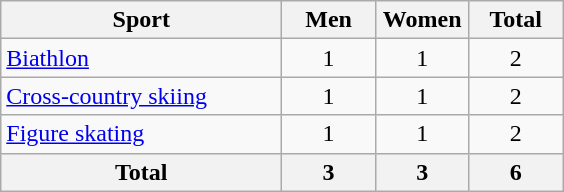<table class="wikitable sortable" style="text-align:center;">
<tr>
<th width=180>Sport</th>
<th width=55>Men</th>
<th width=55>Women</th>
<th width=55>Total</th>
</tr>
<tr>
<td align=left><a href='#'>Biathlon</a></td>
<td>1</td>
<td>1</td>
<td>2</td>
</tr>
<tr>
<td align=left><a href='#'>Cross-country skiing</a></td>
<td>1</td>
<td>1</td>
<td>2</td>
</tr>
<tr>
<td align=left><a href='#'>Figure skating</a></td>
<td>1</td>
<td>1</td>
<td>2</td>
</tr>
<tr>
<th>Total</th>
<th>3</th>
<th>3</th>
<th>6</th>
</tr>
</table>
